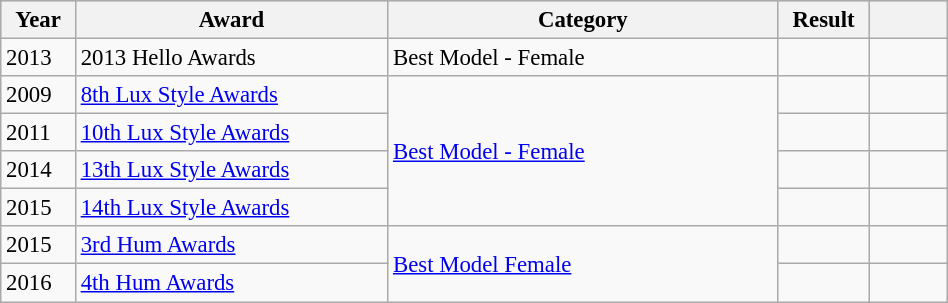<table class="wikitable" width="50%" style="font-size: 95%;">
<tr style="background:#ccc; text-align:center;">
<th scope="col" width="3%">Year</th>
<th scope="col" width="20%">Award</th>
<th scope="col" width="25%">Category</th>
<th scope="col" width="3%">Result</th>
<th scope="col" width="5%"></th>
</tr>
<tr>
<td>2013</td>
<td>2013 Hello Awards</td>
<td>Best Model - Female</td>
<td></td>
<td></td>
</tr>
<tr>
<td>2009</td>
<td><a href='#'>8th Lux Style Awards</a></td>
<td rowspan="4"><a href='#'>Best Model - Female</a></td>
<td></td>
<td></td>
</tr>
<tr>
<td>2011</td>
<td><a href='#'>10th Lux Style Awards</a></td>
<td></td>
<td></td>
</tr>
<tr>
<td>2014</td>
<td><a href='#'>13th Lux Style Awards</a></td>
<td></td>
<td></td>
</tr>
<tr>
<td>2015</td>
<td><a href='#'>14th Lux Style Awards</a></td>
<td></td>
<td></td>
</tr>
<tr>
<td>2015</td>
<td><a href='#'>3rd Hum Awards</a></td>
<td rowspan="2"><a href='#'>Best Model Female</a></td>
<td></td>
<td></td>
</tr>
<tr>
<td>2016</td>
<td><a href='#'>4th Hum Awards</a></td>
<td></td>
<td></td>
</tr>
</table>
